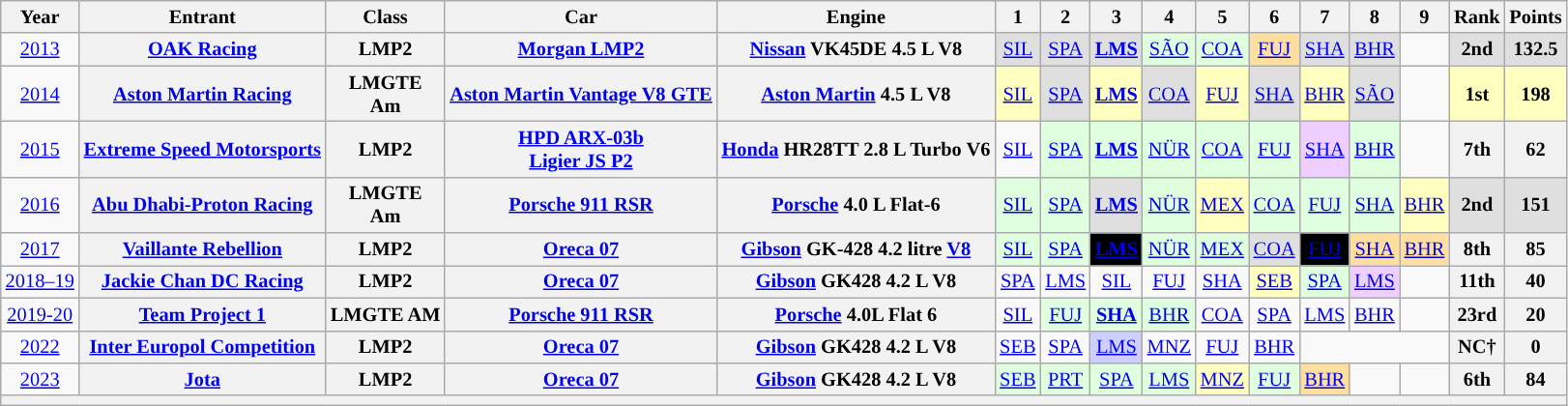<table class="wikitable" style="text-align:center; font-size:85%">
<tr>
<th>Year</th>
<th>Entrant</th>
<th>Class</th>
<th>Car</th>
<th>Engine</th>
<th>1</th>
<th>2</th>
<th>3</th>
<th>4</th>
<th>5</th>
<th>6</th>
<th>7</th>
<th>8</th>
<th>9</th>
<th>Rank</th>
<th>Points</th>
</tr>
<tr>
<td><a href='#'>2013</a></td>
<th nowrap><a href='#'>OAK Racing</a></th>
<th>LMP2</th>
<th nowrap><a href='#'>Morgan LMP2</a></th>
<th nowrap><a href='#'>Nissan</a> VK45DE 4.5 L V8</th>
<td style="background:#dfdfdf;"><a href='#'>SIL</a><br></td>
<td style="background:#dfdfdf;"><a href='#'>SPA</a><br></td>
<td style="background:#dfdfdf;"><strong><a href='#'>LMS</a></strong><br></td>
<td style="background:#dfffdf;"><a href='#'>SÃO</a><br></td>
<td style="background:#dfffdf;"><a href='#'>COA</a><br></td>
<td style="background:#ffdf9f;"><a href='#'>FUJ</a><br></td>
<td style="background:#dfdfdf;"><a href='#'>SHA</a><br></td>
<td style="background:#dfdfdf;"><a href='#'>BHR</a><br></td>
<td></td>
<th style="background:#dfdfdf;"><strong>2nd</strong></th>
<th style="background:#dfdfdf;"><strong>132.5</strong></th>
</tr>
<tr>
<td><a href='#'>2014</a></td>
<th nowrap><a href='#'>Aston Martin Racing</a></th>
<th>LMGTE<br>Am</th>
<th nowrap><a href='#'>Aston Martin Vantage V8 GTE</a></th>
<th nowrap><a href='#'>Aston Martin</a> 4.5 L V8</th>
<td style="background:#FFFFBF;"><a href='#'>SIL</a><br></td>
<td style="background:#dfdfdf;"><a href='#'>SPA</a><br></td>
<td style="background:#FFFFBF;"><strong><a href='#'>LMS</a></strong><br></td>
<td style="background:#dfdfdf;"><a href='#'>COA</a><br></td>
<td style="background:#FFFFBF;"><a href='#'>FUJ</a><br></td>
<td style="background:#dfdfdf;"><a href='#'>SHA</a><br></td>
<td style="background:#FFFFBF;"><a href='#'>BHR</a><br></td>
<td style="background:#dfdfdf;"><a href='#'>SÃO</a><br></td>
<td></td>
<th style="background:#FFFFBF;"><strong>1st</strong></th>
<th style="background:#FFFFBF;"><strong>198</strong></th>
</tr>
<tr>
<td><a href='#'>2015</a></td>
<th nowrap><a href='#'>Extreme Speed Motorsports</a></th>
<th>LMP2</th>
<th nowrap><a href='#'>HPD ARX-03b</a><br><a href='#'>Ligier JS P2</a></th>
<th nowrap><a href='#'>Honda</a> HR28TT 2.8 L Turbo V6</th>
<td><a href='#'>SIL</a></td>
<td style="background:#DFFFDF;"><a href='#'>SPA</a><br></td>
<td style="background:#DFFFDF;"><strong><a href='#'>LMS</a></strong><br></td>
<td style="background:#DFFFDF;"><a href='#'>NÜR</a><br></td>
<td style="background:#DFFFDF;"><a href='#'>COA</a><br></td>
<td style="background:#DFFFDF;"><a href='#'>FUJ</a><br></td>
<td style="background:#EFCFFF;"><a href='#'>SHA</a><br></td>
<td style="background:#DFFFDF;"><a href='#'>BHR</a><br></td>
<td></td>
<th>7th</th>
<th>62</th>
</tr>
<tr>
<td><a href='#'>2016</a></td>
<th nowrap><a href='#'>Abu Dhabi-Proton Racing</a></th>
<th>LMGTE<br>Am</th>
<th nowrap><a href='#'>Porsche 911 RSR</a></th>
<th nowrap><a href='#'>Porsche</a> 4.0 L Flat-6</th>
<td style="background:#DFFFDF;"><a href='#'>SIL</a><br></td>
<td style="background:#DFFFDF;"><a href='#'>SPA</a><br></td>
<td style="background:#dfdfdf;"><strong><a href='#'>LMS</a></strong><br></td>
<td style="background:#DFFFDF;"><a href='#'>NÜR</a><br></td>
<td style="background:#FFFFBF;"><a href='#'>MEX</a><br></td>
<td style="background:#DFFFDF;"><a href='#'>COA</a><br></td>
<td style="background:#DFFFDF;"><a href='#'>FUJ</a><br></td>
<td style="background:#DFFFDF;"><a href='#'>SHA</a><br></td>
<td style="background:#FFFFBF;"><a href='#'>BHR</a><br></td>
<th style="background:#dfdfdf;">2nd</th>
<th style="background:#dfdfdf;">151</th>
</tr>
<tr>
<td><a href='#'>2017</a></td>
<th nowrap><a href='#'>Vaillante Rebellion</a></th>
<th>LMP2</th>
<th nowrap><a href='#'>Oreca 07</a></th>
<th nowrap><a href='#'>Gibson</a> GK-428 4.2 litre <a href='#'>V8</a></th>
<td style="background:#DFFFDF;"><a href='#'>SIL</a><br></td>
<td style="background:#DFFFDF;"><a href='#'>SPA</a><br></td>
<td style="background:#000000; color:white"><strong><a href='#'><span>LMS</span></a></strong><br></td>
<td style="background:#DFFFDF;"><a href='#'>NÜR</a><br></td>
<td style="background:#DFFFDF;"><a href='#'>MEX</a><br></td>
<td style="background:#dfdfdf;"><a href='#'>COA</a><br></td>
<td style="background:#000000; color:white"><a href='#'><span>FUJ</span></a><br></td>
<td style="background:#ffdf9f;"><a href='#'>SHA</a><br></td>
<td style="background:#ffdf9f;"><a href='#'>BHR</a><br></td>
<th>8th</th>
<th>85</th>
</tr>
<tr>
<td nowrap><a href='#'>2018–19</a></td>
<th nowrap><a href='#'>Jackie Chan DC Racing</a></th>
<th>LMP2</th>
<th nowrap><a href='#'>Oreca 07</a></th>
<th nowrap><a href='#'>Gibson</a> GK428 4.2 L V8</th>
<td><a href='#'>SPA</a></td>
<td><a href='#'>LMS</a></td>
<td><a href='#'>SIL</a></td>
<td><a href='#'>FUJ</a></td>
<td><a href='#'>SHA</a></td>
<td style="background:#FFFFBF;"><a href='#'>SEB</a><br></td>
<td style="background:#DFFFDF;"><a href='#'>SPA</a><br></td>
<td style="background:#EFCFFF;"><a href='#'>LMS</a><br></td>
<td></td>
<th>11th</th>
<th>40</th>
</tr>
<tr>
<td nowrap><a href='#'>2019-20</a></td>
<th nowrap><a href='#'>Team Project 1</a></th>
<th nowrap>LMGTE AM</th>
<th nowrap><a href='#'>Porsche 911 RSR</a></th>
<th nowrap><a href='#'>Porsche</a> 4.0L Flat 6</th>
<td><a href='#'>SIL</a></td>
<td style="background:#DFFFDF;"><a href='#'>FUJ</a><br></td>
<td style="background:#DFFFDF;"><strong><a href='#'>SHA</a></strong><br></td>
<td style="background:#DFFFDF;"><a href='#'>BHR</a><br></td>
<td><a href='#'>COA</a></td>
<td><a href='#'>SPA</a></td>
<td><a href='#'>LMS</a></td>
<td><a href='#'>BHR</a></td>
<td></td>
<th>23rd</th>
<th>20</th>
</tr>
<tr>
<td><a href='#'>2022</a></td>
<th nowrap><a href='#'>Inter Europol Competition</a></th>
<th>LMP2</th>
<th nowrap><a href='#'>Oreca 07</a></th>
<th nowrap><a href='#'>Gibson</a> GK428 4.2 L V8</th>
<td><a href='#'>SEB</a></td>
<td><a href='#'>SPA</a></td>
<td style="background:#CFCFFF;"><a href='#'>LMS</a><br></td>
<td style="background:#;"><a href='#'>MNZ</a><br></td>
<td style="background:#;"><a href='#'>FUJ</a><br></td>
<td style="background:#;"><a href='#'>BHR</a><br></td>
<td colspan=3></td>
<th>NC†</th>
<th>0</th>
</tr>
<tr>
<td><a href='#'>2023</a></td>
<th nowrap><a href='#'>Jota</a></th>
<th>LMP2</th>
<th nowrap><a href='#'>Oreca 07</a></th>
<th nowrap><a href='#'>Gibson</a> GK428 4.2 L V8</th>
<td style="background:#DFFFDF;"><a href='#'>SEB</a><br></td>
<td style="background:#DFFFDF;"><a href='#'>PRT</a><br></td>
<td style="background:#DFFFDF;"><a href='#'>SPA</a><br></td>
<td style="background:#DFFFDF;"><a href='#'>LMS</a><br></td>
<td style="background:#FFFFBF;"><a href='#'>MNZ</a><br></td>
<td style="background:#DFFFDF;"><a href='#'>FUJ</a><br></td>
<td style="background:#FFDF9F;"><a href='#'>BHR</a><br></td>
<td></td>
<td></td>
<th>6th</th>
<th>84</th>
</tr>
<tr>
<th colspan="16"></th>
</tr>
</table>
